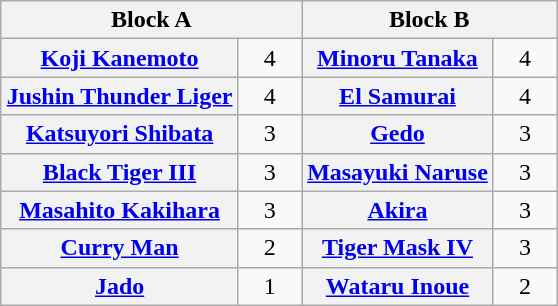<table class="wikitable" style="margin: 1em auto 1em auto;text-align:center">
<tr>
<th colspan="2">Block A</th>
<th colspan="2">Block B</th>
</tr>
<tr>
<th><a href='#'>Koji Kanemoto</a></th>
<td style="width:35px">4</td>
<th><a href='#'>Minoru Tanaka</a></th>
<td style="width:35px">4</td>
</tr>
<tr>
<th><a href='#'>Jushin Thunder Liger</a></th>
<td>4</td>
<th><a href='#'>El Samurai</a></th>
<td>4</td>
</tr>
<tr>
<th><a href='#'>Katsuyori Shibata</a></th>
<td>3</td>
<th><a href='#'>Gedo</a></th>
<td>3</td>
</tr>
<tr>
<th><a href='#'>Black Tiger III</a></th>
<td>3</td>
<th><a href='#'>Masayuki Naruse</a></th>
<td>3</td>
</tr>
<tr>
<th><a href='#'>Masahito Kakihara</a></th>
<td>3</td>
<th><a href='#'>Akira</a></th>
<td>3</td>
</tr>
<tr>
<th><a href='#'>Curry Man</a></th>
<td>2</td>
<th><a href='#'>Tiger Mask IV</a></th>
<td>3</td>
</tr>
<tr>
<th><a href='#'>Jado</a></th>
<td>1</td>
<th><a href='#'>Wataru Inoue</a></th>
<td>2</td>
</tr>
</table>
